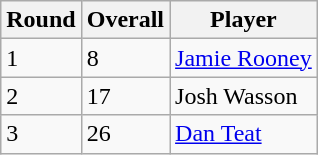<table class="wikitable">
<tr>
<th>Round</th>
<th>Overall</th>
<th>Player</th>
</tr>
<tr>
<td>1</td>
<td>8</td>
<td><a href='#'>Jamie Rooney</a></td>
</tr>
<tr>
<td>2</td>
<td>17</td>
<td>Josh Wasson</td>
</tr>
<tr>
<td>3</td>
<td>26</td>
<td><a href='#'>Dan Teat</a></td>
</tr>
</table>
